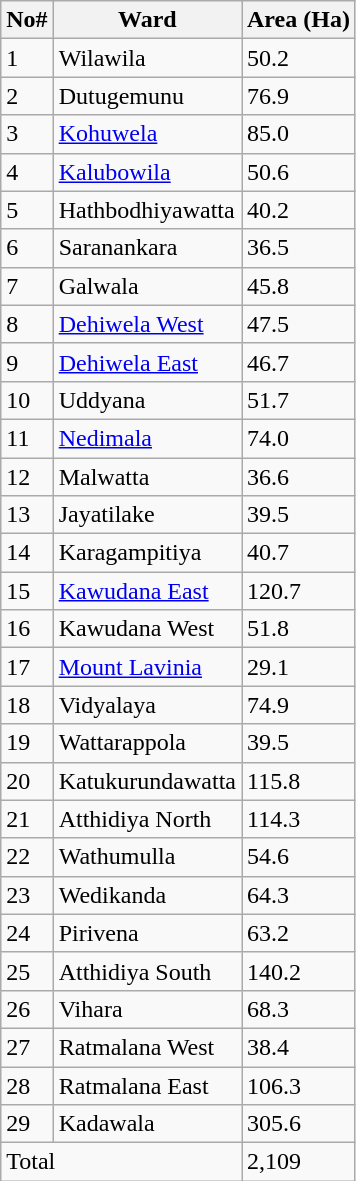<table class="wikitable collapsible autocollapse" border-collapse:collapse;>
<tr>
<th>No#</th>
<th>Ward</th>
<th>Area (Ha)</th>
</tr>
<tr>
<td>1</td>
<td>Wilawila</td>
<td>50.2</td>
</tr>
<tr>
<td>2</td>
<td>Dutugemunu</td>
<td>76.9</td>
</tr>
<tr>
<td>3</td>
<td><a href='#'>Kohuwela</a></td>
<td>85.0</td>
</tr>
<tr>
<td>4</td>
<td><a href='#'>Kalubowila</a></td>
<td>50.6</td>
</tr>
<tr>
<td>5</td>
<td>Hathbodhiyawatta</td>
<td>40.2</td>
</tr>
<tr>
<td>6</td>
<td>Saranankara</td>
<td>36.5</td>
</tr>
<tr>
<td>7</td>
<td>Galwala</td>
<td>45.8</td>
</tr>
<tr>
<td>8</td>
<td><a href='#'>Dehiwela West</a></td>
<td>47.5</td>
</tr>
<tr>
<td>9</td>
<td><a href='#'>Dehiwela East</a></td>
<td>46.7</td>
</tr>
<tr>
<td>10</td>
<td>Uddyana</td>
<td>51.7</td>
</tr>
<tr>
<td>11</td>
<td><a href='#'>Nedimala</a></td>
<td>74.0</td>
</tr>
<tr>
<td>12</td>
<td>Malwatta</td>
<td>36.6</td>
</tr>
<tr>
<td>13</td>
<td>Jayatilake</td>
<td>39.5</td>
</tr>
<tr>
<td>14</td>
<td>Karagampitiya</td>
<td>40.7</td>
</tr>
<tr>
<td>15</td>
<td><a href='#'>Kawudana East</a></td>
<td>120.7</td>
</tr>
<tr>
<td>16</td>
<td>Kawudana West</td>
<td>51.8</td>
</tr>
<tr>
<td>17</td>
<td><a href='#'>Mount Lavinia</a></td>
<td>29.1</td>
</tr>
<tr>
<td>18</td>
<td>Vidyalaya</td>
<td>74.9</td>
</tr>
<tr>
<td>19</td>
<td>Wattarappola</td>
<td>39.5</td>
</tr>
<tr>
<td>20</td>
<td>Katukurundawatta</td>
<td>115.8</td>
</tr>
<tr>
<td>21</td>
<td>Atthidiya North</td>
<td>114.3</td>
</tr>
<tr>
<td>22</td>
<td>Wathumulla</td>
<td>54.6</td>
</tr>
<tr>
<td>23</td>
<td>Wedikanda</td>
<td>64.3</td>
</tr>
<tr>
<td>24</td>
<td>Pirivena</td>
<td>63.2</td>
</tr>
<tr>
<td>25</td>
<td>Atthidiya South</td>
<td>140.2</td>
</tr>
<tr>
<td>26</td>
<td>Vihara</td>
<td>68.3</td>
</tr>
<tr>
<td>27</td>
<td>Ratmalana West</td>
<td>38.4</td>
</tr>
<tr>
<td>28</td>
<td>Ratmalana East</td>
<td>106.3</td>
</tr>
<tr>
<td>29</td>
<td>Kadawala</td>
<td>305.6</td>
</tr>
<tr>
<td colspan="2">Total</td>
<td>2,109</td>
</tr>
</table>
